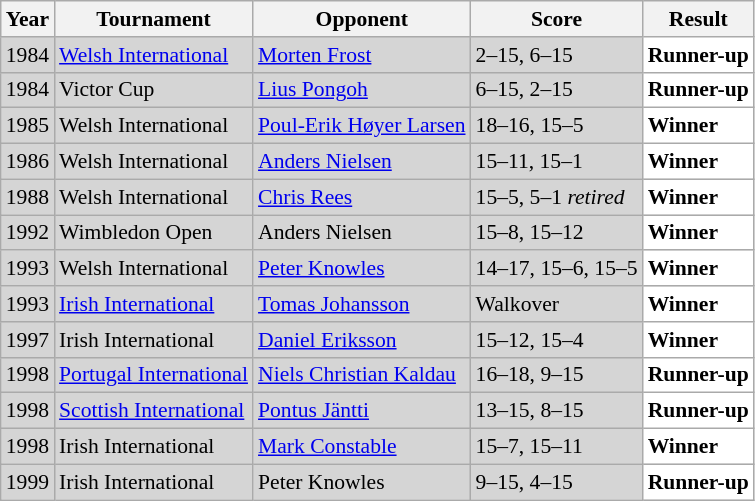<table class="sortable wikitable" style="font-size: 90%;">
<tr>
<th>Year</th>
<th>Tournament</th>
<th>Opponent</th>
<th>Score</th>
<th>Result</th>
</tr>
<tr style="background:#D5D5D5">
<td align="center">1984</td>
<td align="left"><a href='#'>Welsh International</a></td>
<td align="left"> <a href='#'>Morten Frost</a></td>
<td align="left">2–15, 6–15</td>
<td style="text-align:left; background:white"> <strong>Runner-up</strong></td>
</tr>
<tr style="background:#D5D5D5">
<td align="center">1984</td>
<td align="left">Victor Cup</td>
<td align="left"> <a href='#'>Lius Pongoh</a></td>
<td align="left">6–15, 2–15</td>
<td style="text-align:left; background:white"> <strong>Runner-up</strong></td>
</tr>
<tr style="background:#D5D5D5">
<td align="center">1985</td>
<td align="left">Welsh International</td>
<td align="left"> <a href='#'>Poul-Erik Høyer Larsen</a></td>
<td align="left">18–16, 15–5</td>
<td style="text-align:left; background:white"> <strong>Winner</strong></td>
</tr>
<tr style="background:#D5D5D5">
<td align="center">1986</td>
<td align="left">Welsh International</td>
<td align="left"> <a href='#'>Anders Nielsen</a></td>
<td align="left">15–11, 15–1</td>
<td style="text-align:left; background:white"> <strong>Winner</strong></td>
</tr>
<tr style="background:#D5D5D5">
<td align="center">1988</td>
<td align="left">Welsh International</td>
<td align="left"> <a href='#'>Chris Rees</a></td>
<td align="left">15–5, 5–1 <em>retired</em></td>
<td style="text-align:left; background:white"> <strong>Winner</strong></td>
</tr>
<tr style="background:#D5D5D5">
<td align="center">1992</td>
<td align="left">Wimbledon Open</td>
<td align="left"> Anders Nielsen</td>
<td align="left">15–8, 15–12</td>
<td style="text-align:left; background:white"> <strong>Winner</strong></td>
</tr>
<tr style="background:#D5D5D5">
<td align="center">1993</td>
<td align="left">Welsh International</td>
<td align="left"> <a href='#'>Peter Knowles</a></td>
<td align="left">14–17, 15–6, 15–5</td>
<td style="text-align:left; background:white"> <strong>Winner</strong></td>
</tr>
<tr style="background:#D5D5D5">
<td align="center">1993</td>
<td align="left"><a href='#'>Irish International</a></td>
<td align="left"> <a href='#'>Tomas Johansson</a></td>
<td align="left">Walkover</td>
<td style="text-align:left; background:white"> <strong>Winner</strong></td>
</tr>
<tr style="background:#D5D5D5">
<td align="center">1997</td>
<td align="left">Irish International</td>
<td align="left"> <a href='#'>Daniel Eriksson</a></td>
<td align="left">15–12, 15–4</td>
<td style="text-align:left; background:white"> <strong>Winner</strong></td>
</tr>
<tr style="background:#D5D5D5">
<td align="center">1998</td>
<td align="left"><a href='#'>Portugal International</a></td>
<td align="left"> <a href='#'>Niels Christian Kaldau</a></td>
<td align="left">16–18, 9–15</td>
<td style="text-align:left; background:white"> <strong>Runner-up</strong></td>
</tr>
<tr style="background:#D5D5D5">
<td align="center">1998</td>
<td align="left"><a href='#'>Scottish International</a></td>
<td align="left"> <a href='#'>Pontus Jäntti</a></td>
<td align="left">13–15, 8–15</td>
<td style="text-align:left; background:white"> <strong>Runner-up</strong></td>
</tr>
<tr style="background:#D5D5D5">
<td align="center">1998</td>
<td align="left">Irish International</td>
<td align="left"> <a href='#'>Mark Constable</a></td>
<td align="left">15–7, 15–11</td>
<td style="text-align:left; background:white"> <strong>Winner</strong></td>
</tr>
<tr style="background:#D5D5D5">
<td align="center">1999</td>
<td align="left">Irish International</td>
<td align="left"> Peter Knowles</td>
<td align="left">9–15, 4–15</td>
<td style="text-align:left; background:white"> <strong>Runner-up</strong></td>
</tr>
</table>
